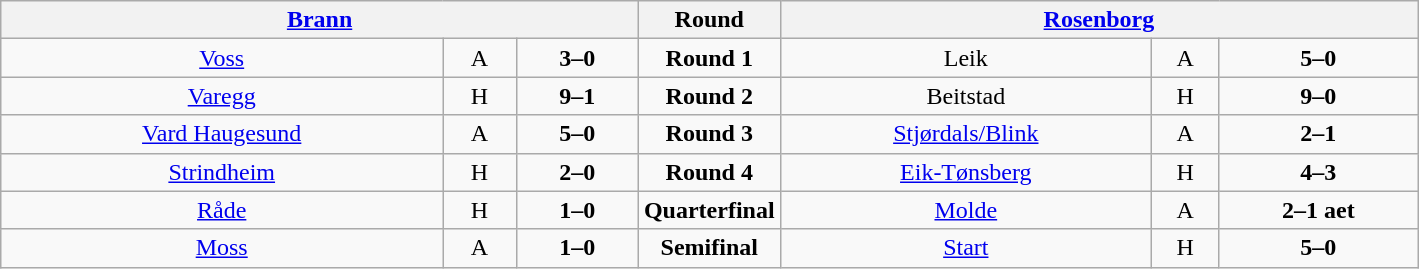<table border=1 class=wikitable style="text-align:center">
<tr valign=top>
<th width=45% colspan=3><a href='#'>Brann</a></th>
<th width=10%>Round</th>
<th width=45% colspan=3><a href='#'>Rosenborg</a></th>
</tr>
<tr valign=top>
<td><a href='#'>Voss</a></td>
<td>A</td>
<td><strong>3–0</strong></td>
<td><strong>Round 1</strong></td>
<td>Leik</td>
<td>A</td>
<td><strong>5–0</strong></td>
</tr>
<tr valign=top>
<td><a href='#'>Varegg</a></td>
<td>H</td>
<td><strong>9–1</strong></td>
<td><strong>Round 2</strong></td>
<td>Beitstad</td>
<td>H</td>
<td><strong>9–0</strong></td>
</tr>
<tr valign=top>
<td><a href='#'>Vard Haugesund</a></td>
<td>A</td>
<td><strong>5–0</strong></td>
<td><strong>Round 3</strong></td>
<td><a href='#'>Stjørdals/Blink</a></td>
<td>A</td>
<td><strong>2–1</strong></td>
</tr>
<tr valign=top>
<td><a href='#'>Strindheim</a></td>
<td>H</td>
<td><strong>2–0</strong></td>
<td><strong>Round 4</strong></td>
<td><a href='#'>Eik-Tønsberg</a></td>
<td>H</td>
<td><strong>4–3</strong></td>
</tr>
<tr valign=top>
<td><a href='#'>Råde</a></td>
<td>H</td>
<td><strong>1–0</strong></td>
<td><strong>Quarterfinal</strong></td>
<td><a href='#'>Molde</a></td>
<td>A</td>
<td><strong>2–1 aet</strong></td>
</tr>
<tr valign=top>
<td><a href='#'>Moss</a></td>
<td>A</td>
<td><strong>1–0</strong></td>
<td><strong>Semifinal</strong></td>
<td><a href='#'>Start</a></td>
<td>H</td>
<td><strong>5–0</strong></td>
</tr>
</table>
